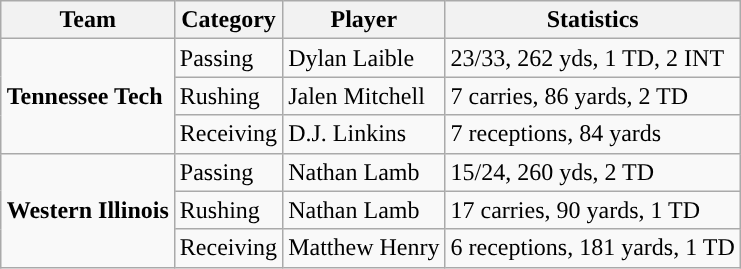<table class="wikitable" style="float: right;">
<tr>
<th>Team</th>
<th>Category</th>
<th>Player</th>
<th>Statistics</th>
</tr>
<tr>
<td rowspan=3><strong>Tennessee Tech</strong></td>
<td>Passing</td>
<td>Dylan Laible</td>
<td>23/33, 262 yds, 1 TD, 2 INT</td>
</tr>
<tr>
<td>Rushing</td>
<td>Jalen Mitchell</td>
<td>7 carries, 86 yards, 2 TD</td>
</tr>
<tr>
<td>Receiving</td>
<td>D.J. Linkins</td>
<td>7 receptions, 84 yards</td>
</tr>
<tr>
<td rowspan=3><strong>Western Illinois</strong></td>
<td>Passing</td>
<td>Nathan Lamb</td>
<td>15/24, 260 yds, 2 TD</td>
</tr>
<tr>
<td>Rushing</td>
<td>Nathan Lamb</td>
<td>17 carries, 90 yards, 1 TD</td>
</tr>
<tr>
<td>Receiving</td>
<td>Matthew Henry</td>
<td>6 receptions, 181 yards, 1 TD</td>
</tr>
</table>
